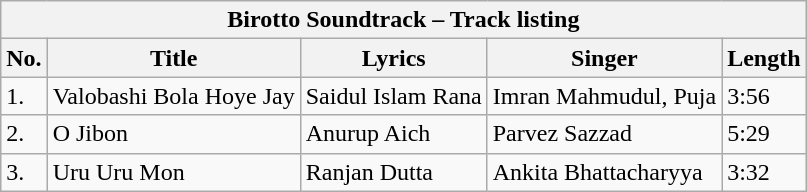<table class="wikitable">
<tr>
<th colspan="5">Birotto Soundtrack – Track listing</th>
</tr>
<tr>
<th>No.</th>
<th>Title</th>
<th>Lyrics</th>
<th>Singer</th>
<th>Length</th>
</tr>
<tr>
<td>1.</td>
<td>Valobashi Bola Hoye Jay</td>
<td>Saidul Islam Rana</td>
<td>Imran Mahmudul, Puja</td>
<td>3:56</td>
</tr>
<tr>
<td>2.</td>
<td>O Jibon</td>
<td>Anurup Aich</td>
<td>Parvez Sazzad</td>
<td>5:29</td>
</tr>
<tr>
<td>3.</td>
<td>Uru Uru Mon</td>
<td>Ranjan Dutta</td>
<td>Ankita Bhattacharyya</td>
<td>3:32</td>
</tr>
</table>
